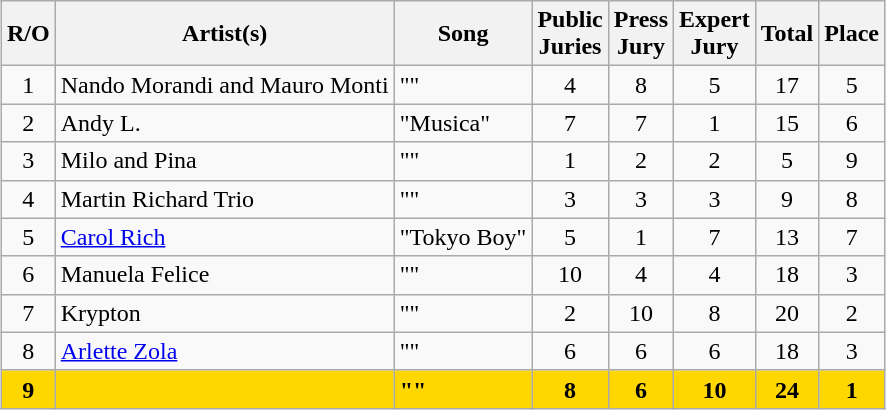<table class="sortable wikitable" style="margin: 1em auto 1em auto; text-align:center">
<tr>
<th>R/O</th>
<th>Artist(s)</th>
<th>Song</th>
<th>Public<br>Juries</th>
<th>Press<br>Jury</th>
<th>Expert<br>Jury</th>
<th>Total</th>
<th>Place</th>
</tr>
<tr>
<td>1</td>
<td align="left">Nando Morandi and Mauro Monti</td>
<td align="left">""</td>
<td>4</td>
<td>8</td>
<td>5</td>
<td>17</td>
<td>5</td>
</tr>
<tr>
<td>2</td>
<td align="left">Andy L.</td>
<td align="left">"Musica"</td>
<td>7</td>
<td>7</td>
<td>1</td>
<td>15</td>
<td>6</td>
</tr>
<tr>
<td>3</td>
<td align="left">Milo and Pina</td>
<td align="left">""</td>
<td>1</td>
<td>2</td>
<td>2</td>
<td>5</td>
<td>9</td>
</tr>
<tr>
<td>4</td>
<td align="left">Martin Richard Trio</td>
<td align="left">""</td>
<td>3</td>
<td>3</td>
<td>3</td>
<td>9</td>
<td>8</td>
</tr>
<tr>
<td>5</td>
<td align="left"><a href='#'>Carol Rich</a></td>
<td align="left">"Tokyo Boy"</td>
<td>5</td>
<td>1</td>
<td>7</td>
<td>13</td>
<td>7</td>
</tr>
<tr>
<td>6</td>
<td align="left">Manuela Felice</td>
<td align="left">""</td>
<td>10</td>
<td>4</td>
<td>4</td>
<td>18</td>
<td>3</td>
</tr>
<tr>
<td>7</td>
<td align="left">Krypton</td>
<td align="left">""</td>
<td>2</td>
<td>10</td>
<td>8</td>
<td>20</td>
<td>2</td>
</tr>
<tr>
<td>8</td>
<td align="left"><a href='#'>Arlette Zola</a></td>
<td align="left">""</td>
<td>6</td>
<td>6</td>
<td>6</td>
<td>18</td>
<td>3</td>
</tr>
<tr style="font-weight:bold; background:gold;">
<td>9</td>
<td align="left"></td>
<td align="left">""</td>
<td>8</td>
<td>6</td>
<td>10</td>
<td>24</td>
<td>1</td>
</tr>
</table>
